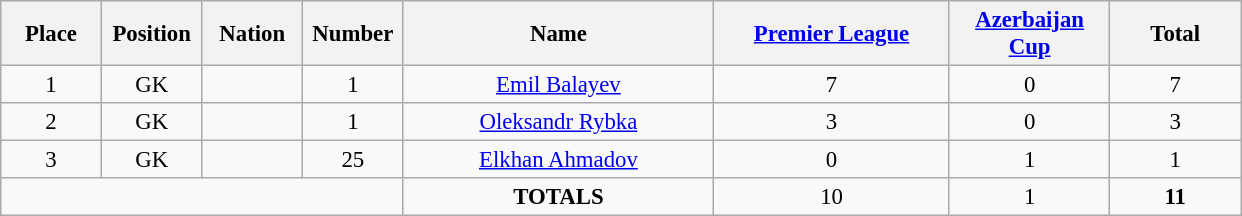<table class="wikitable" style="font-size: 95%; text-align: center;">
<tr>
<th width=60>Place</th>
<th width=60>Position</th>
<th width=60>Nation</th>
<th width=60>Number</th>
<th width=200>Name</th>
<th width=150><a href='#'>Premier League</a></th>
<th width=100><a href='#'>Azerbaijan Cup</a></th>
<th width=80><strong>Total</strong></th>
</tr>
<tr>
<td>1</td>
<td>GK</td>
<td></td>
<td>1</td>
<td><a href='#'>Emil Balayev</a></td>
<td>7</td>
<td>0</td>
<td>7</td>
</tr>
<tr>
<td>2</td>
<td>GK</td>
<td></td>
<td>1</td>
<td><a href='#'>Oleksandr Rybka</a></td>
<td>3</td>
<td>0</td>
<td>3</td>
</tr>
<tr>
<td>3</td>
<td>GK</td>
<td></td>
<td>25</td>
<td><a href='#'>Elkhan Ahmadov</a></td>
<td>0</td>
<td>1</td>
<td>1</td>
</tr>
<tr>
<td colspan="4"></td>
<td><strong>TOTALS</strong></td>
<td>10</td>
<td>1</td>
<td><strong>11</strong></td>
</tr>
</table>
